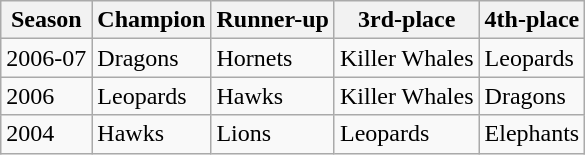<table class="wikitable">
<tr>
<th>Season</th>
<th>Champion</th>
<th>Runner-up</th>
<th>3rd-place</th>
<th>4th-place</th>
</tr>
<tr>
<td>2006-07</td>
<td>Dragons</td>
<td>Hornets</td>
<td>Killer Whales</td>
<td>Leopards</td>
</tr>
<tr>
<td>2006</td>
<td>Leopards</td>
<td>Hawks</td>
<td>Killer Whales</td>
<td>Dragons</td>
</tr>
<tr>
<td>2004</td>
<td>Hawks</td>
<td>Lions</td>
<td>Leopards</td>
<td>Elephants</td>
</tr>
</table>
